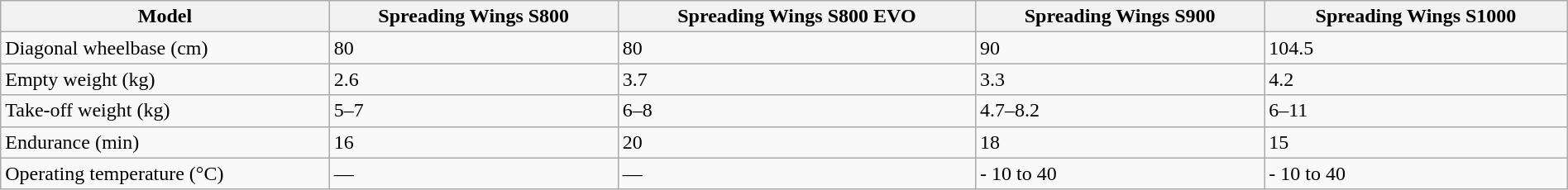<table class="wikitable sortable" style="width: 100%; margin-right: 0;">
<tr>
<th>Model</th>
<th>Spreading Wings S800</th>
<th>Spreading Wings S800 EVO</th>
<th>Spreading Wings S900</th>
<th>Spreading Wings S1000</th>
</tr>
<tr>
<td>Diagonal wheelbase (cm)</td>
<td>80</td>
<td>80</td>
<td>90</td>
<td>104.5</td>
</tr>
<tr>
<td>Empty weight (kg)</td>
<td>2.6</td>
<td>3.7</td>
<td>3.3</td>
<td>4.2</td>
</tr>
<tr>
<td>Take-off weight (kg)</td>
<td>5–7</td>
<td>6–8</td>
<td>4.7–8.2</td>
<td>6–11</td>
</tr>
<tr>
<td>Endurance (min)</td>
<td>16</td>
<td>20</td>
<td>18</td>
<td>15</td>
</tr>
<tr>
<td>Operating temperature (°C)</td>
<td>—</td>
<td>—</td>
<td>- 10 to 40</td>
<td>- 10 to 40</td>
</tr>
</table>
